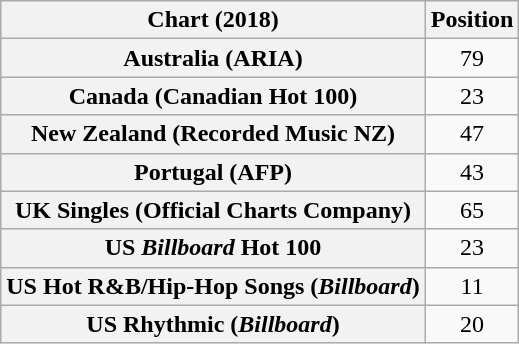<table class="wikitable sortable plainrowheaders" style="text-align:center">
<tr>
<th scope="col">Chart (2018)</th>
<th scope="col">Position</th>
</tr>
<tr>
<th scope="row">Australia (ARIA)</th>
<td>79</td>
</tr>
<tr>
<th scope="row">Canada (Canadian Hot 100)</th>
<td>23</td>
</tr>
<tr>
<th scope="row">New Zealand (Recorded Music NZ)</th>
<td>47</td>
</tr>
<tr>
<th scope="row">Portugal (AFP)</th>
<td>43</td>
</tr>
<tr>
<th scope="row">UK Singles (Official Charts Company)</th>
<td>65</td>
</tr>
<tr>
<th scope="row">US <em>Billboard</em> Hot 100</th>
<td>23</td>
</tr>
<tr>
<th scope="row">US Hot R&B/Hip-Hop Songs (<em>Billboard</em>)</th>
<td>11</td>
</tr>
<tr>
<th scope="row">US Rhythmic (<em>Billboard</em>)</th>
<td>20</td>
</tr>
</table>
